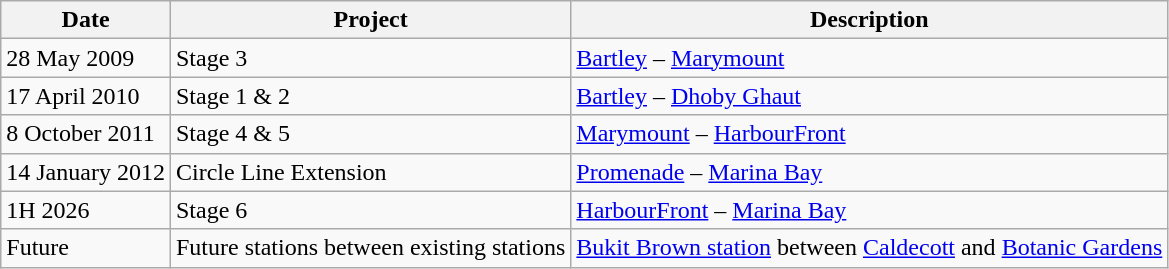<table class="wikitable">
<tr>
<th>Date</th>
<th>Project</th>
<th>Description</th>
</tr>
<tr>
<td>28 May 2009</td>
<td>Stage 3</td>
<td><a href='#'>Bartley</a> – <a href='#'>Marymount</a></td>
</tr>
<tr>
<td>17 April 2010</td>
<td>Stage 1 & 2</td>
<td><a href='#'>Bartley</a> – <a href='#'>Dhoby Ghaut</a></td>
</tr>
<tr>
<td>8 October 2011</td>
<td>Stage 4 & 5</td>
<td><a href='#'>Marymount</a> – <a href='#'>HarbourFront</a></td>
</tr>
<tr>
<td>14 January 2012</td>
<td>Circle Line Extension</td>
<td><a href='#'>Promenade</a> – <a href='#'>Marina Bay</a></td>
</tr>
<tr>
<td>1H 2026</td>
<td>Stage 6</td>
<td><a href='#'>HarbourFront</a> – <a href='#'>Marina Bay</a></td>
</tr>
<tr>
<td>Future</td>
<td>Future stations between existing stations</td>
<td><a href='#'>Bukit Brown station</a> between <a href='#'>Caldecott</a> and <a href='#'>Botanic Gardens</a></td>
</tr>
</table>
